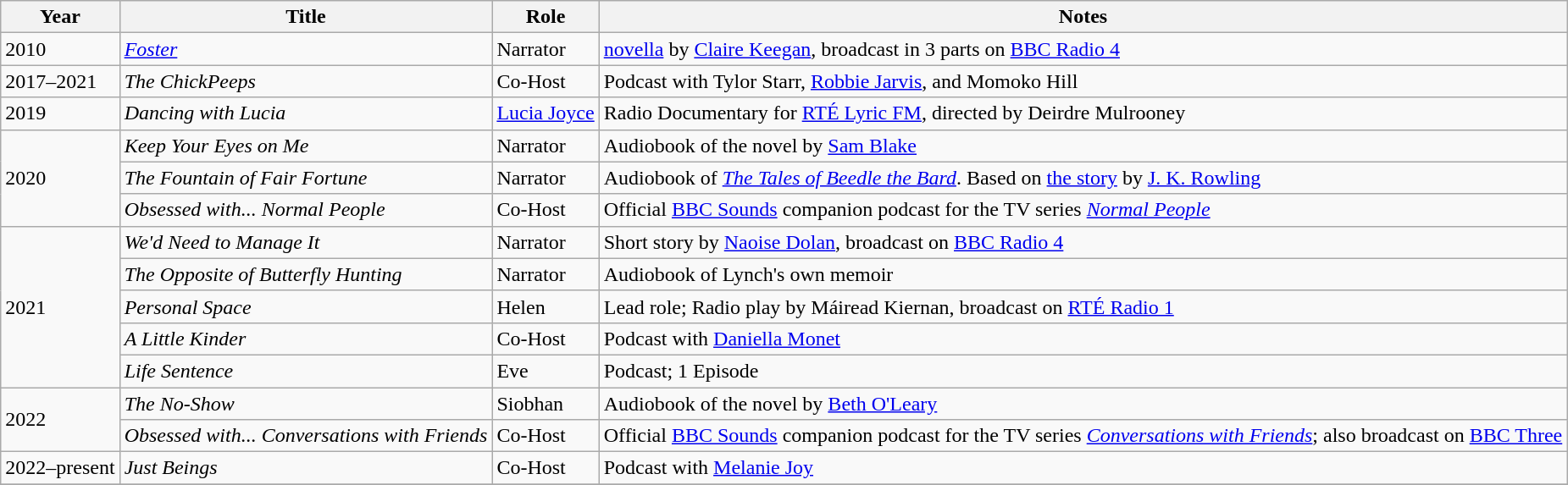<table class="wikitable sortable">
<tr>
<th>Year</th>
<th>Title</th>
<th>Role</th>
<th class="unsortable">Notes</th>
</tr>
<tr>
<td>2010</td>
<td><em><a href='#'>Foster</a></em></td>
<td>Narrator</td>
<td><a href='#'>novella</a> by <a href='#'>Claire Keegan</a>, broadcast in 3 parts on <a href='#'>BBC Radio 4</a></td>
</tr>
<tr>
<td>2017–2021</td>
<td><em>The ChickPeeps</em></td>
<td>Co-Host</td>
<td>Podcast with Tylor Starr, <a href='#'>Robbie Jarvis</a>, and Momoko Hill</td>
</tr>
<tr>
<td>2019</td>
<td><em>Dancing with Lucia</em></td>
<td><a href='#'>Lucia Joyce</a></td>
<td>Radio Documentary for <a href='#'>RTÉ Lyric FM</a>, directed by Deirdre Mulrooney</td>
</tr>
<tr>
<td rowspan="3">2020</td>
<td><em>Keep Your Eyes on Me</em></td>
<td>Narrator</td>
<td>Audiobook of the novel by <a href='#'>Sam Blake</a></td>
</tr>
<tr>
<td><em> The Fountain of Fair Fortune</em></td>
<td>Narrator</td>
<td>Audiobook of <em><a href='#'>The Tales of Beedle the Bard</a></em>. Based on <a href='#'>the story</a> by <a href='#'>J. K. Rowling</a></td>
</tr>
<tr>
<td><em>Obsessed with... Normal People</em></td>
<td>Co-Host</td>
<td>Official <a href='#'>BBC Sounds</a> companion podcast for the TV series <em><a href='#'>Normal People</a></em></td>
</tr>
<tr>
<td rowspan="5">2021</td>
<td><em> We'd Need to Manage It </em></td>
<td>Narrator</td>
<td>Short story by <a href='#'>Naoise Dolan</a>, broadcast on <a href='#'>BBC Radio 4</a></td>
</tr>
<tr>
<td><em>The Opposite of Butterfly Hunting</em></td>
<td>Narrator</td>
<td>Audiobook of Lynch's own memoir</td>
</tr>
<tr>
<td><em>Personal Space</em></td>
<td>Helen</td>
<td>Lead role; Radio play by Máiread Kiernan, broadcast on <a href='#'>RTÉ Radio 1</a></td>
</tr>
<tr>
<td><em>A Little Kinder</em></td>
<td>Co-Host</td>
<td>Podcast with <a href='#'>Daniella Monet</a></td>
</tr>
<tr>
<td><em>Life Sentence</em></td>
<td>Eve</td>
<td>Podcast; 1 Episode</td>
</tr>
<tr>
<td rowspan="2">2022</td>
<td><em>The No-Show</em></td>
<td>Siobhan</td>
<td>Audiobook of the novel by <a href='#'>Beth O'Leary</a></td>
</tr>
<tr>
<td><em>Obsessed with... Conversations with Friends</em></td>
<td>Co-Host</td>
<td>Official <a href='#'>BBC Sounds</a> companion podcast for the TV series <em><a href='#'>Conversations with Friends</a></em>; also broadcast on <a href='#'>BBC Three</a></td>
</tr>
<tr>
<td>2022–present</td>
<td><em>Just Beings</em></td>
<td>Co-Host</td>
<td>Podcast with <a href='#'>Melanie Joy</a></td>
</tr>
<tr>
</tr>
</table>
